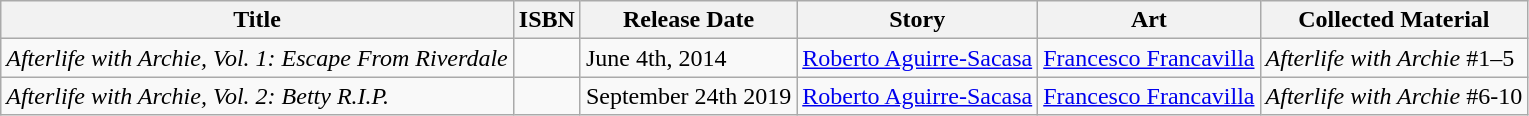<table class="wikitable">
<tr>
<th>Title</th>
<th>ISBN</th>
<th>Release Date</th>
<th>Story</th>
<th>Art</th>
<th>Collected Material</th>
</tr>
<tr>
<td><em>Afterlife with Archie, Vol. 1: Escape From Riverdale</em></td>
<td></td>
<td>June 4th, 2014</td>
<td><a href='#'>Roberto Aguirre-Sacasa</a></td>
<td><a href='#'>Francesco Francavilla</a></td>
<td><em>Afterlife with Archie</em> #1–5</td>
</tr>
<tr>
<td><em>Afterlife with Archie, Vol. 2: Betty R.I.P.</em></td>
<td></td>
<td>September 24th 2019</td>
<td><a href='#'>Roberto Aguirre-Sacasa</a></td>
<td><a href='#'>Francesco Francavilla</a></td>
<td><em>Afterlife with Archie</em> #6-10</td>
</tr>
</table>
